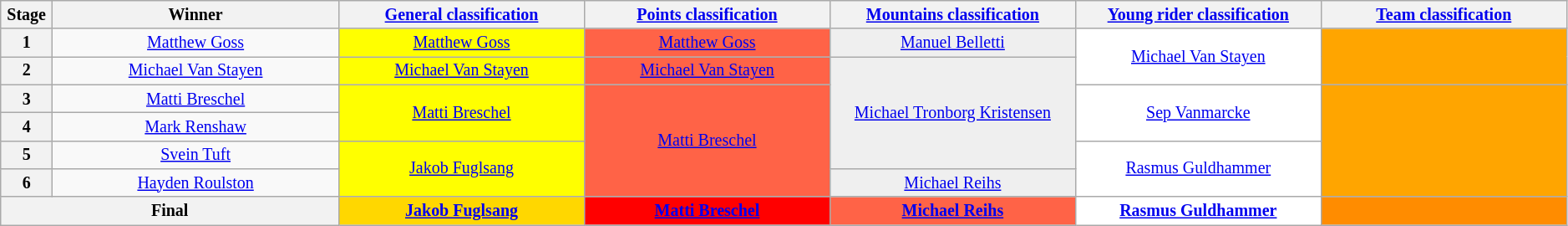<table class="wikitable" style="text-align: center; font-size:smaller;">
<tr>
<th style="width:1%;">Stage</th>
<th style="width:14%;">Winner</th>
<th style="width:12%;"><a href='#'>General classification</a><br></th>
<th style="width:12%;"><a href='#'>Points classification</a><br></th>
<th style="width:12%;"><a href='#'>Mountains classification</a><br></th>
<th style="width:12%;"><a href='#'>Young rider classification</a><br></th>
<th style="width:12%;"><a href='#'>Team classification</a></th>
</tr>
<tr>
<th>1</th>
<td><a href='#'>Matthew Goss</a></td>
<td style="background:yellow;"><a href='#'>Matthew Goss</a></td>
<td style="background:tomato;"><a href='#'>Matthew Goss</a></td>
<td style="background:#EFEFEF;"><a href='#'>Manuel Belletti</a></td>
<td style="background:white;" rowspan="2"><a href='#'>Michael Van Stayen</a></td>
<td style="background:orange;" rowspan="2"></td>
</tr>
<tr>
<th>2</th>
<td><a href='#'>Michael Van Stayen</a></td>
<td style="background:yellow;"><a href='#'>Michael Van Stayen</a></td>
<td style="background:tomato;"><a href='#'>Michael Van Stayen</a></td>
<td style="background:#EFEFEF;" rowspan="4"><a href='#'>Michael Tronborg Kristensen</a></td>
</tr>
<tr>
<th>3</th>
<td><a href='#'>Matti Breschel</a></td>
<td style="background:yellow;" rowspan="2"><a href='#'>Matti Breschel</a></td>
<td style="background:tomato;" rowspan="4"><a href='#'>Matti Breschel</a></td>
<td style="background:white;" rowspan="2"><a href='#'>Sep Vanmarcke</a></td>
<td style="background:orange;" rowspan="4"></td>
</tr>
<tr>
<th>4</th>
<td><a href='#'>Mark Renshaw</a></td>
</tr>
<tr>
<th>5</th>
<td><a href='#'>Svein Tuft</a></td>
<td style="background:yellow;" rowspan="2"><a href='#'>Jakob Fuglsang</a></td>
<td style="background:white;" rowspan="2"><a href='#'>Rasmus Guldhammer</a></td>
</tr>
<tr>
<th>6</th>
<td><a href='#'>Hayden Roulston</a></td>
<td style="background:#EFEFEF;"><a href='#'>Michael Reihs</a></td>
</tr>
<tr>
<th colspan=2><strong>Final</strong></th>
<th style="background:gold;"><a href='#'>Jakob Fuglsang</a></th>
<th style="background:red;"><a href='#'>Matti Breschel</a></th>
<th style="background:tomato;"><a href='#'>Michael Reihs</a></th>
<th style="background:white;"><a href='#'>Rasmus Guldhammer</a></th>
<th style="background:darkorange;"></th>
</tr>
</table>
